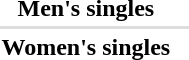<table>
<tr>
<th scope="row">Men's singles</th>
<td></td>
<td></td>
<td></td>
</tr>
<tr bgcolor=#DDDDDD>
<td colspan=4></td>
</tr>
<tr>
<th scope="row">Women's singles</th>
<td></td>
<td></td>
<td></td>
</tr>
</table>
